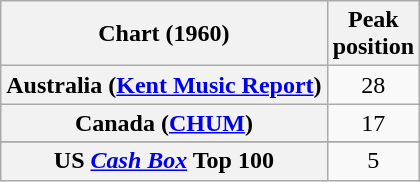<table class="wikitable sortable plainrowheaders" style="text-align:center">
<tr>
<th>Chart (1960)</th>
<th>Peak<br>position</th>
</tr>
<tr>
<th scope="row">Australia (<a href='#'>Kent Music Report</a>)</th>
<td>28</td>
</tr>
<tr>
<th scope="row">Canada (<a href='#'>CHUM</a>)</th>
<td>17</td>
</tr>
<tr>
</tr>
<tr>
</tr>
<tr>
<th scope="row">US <a href='#'><em>Cash Box</em></a> Top 100</th>
<td>5</td>
</tr>
</table>
